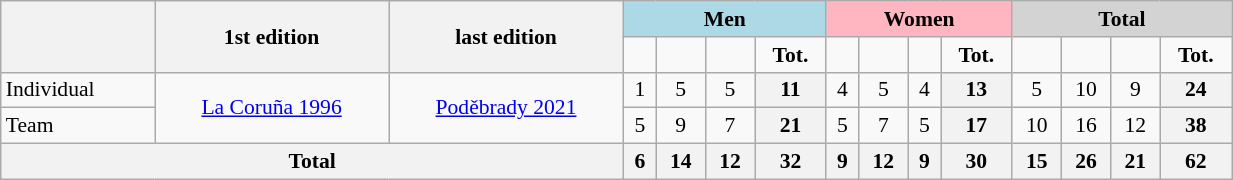<table class="wikitable" width=65% style="font-size:90%; text-align:center;">
<tr>
<th rowspan=2></th>
<th rowspan=2>1st edition</th>
<th rowspan=2>last edition</th>
<th colspan=4; style="background-color:lightblue">Men</th>
<th colspan=4; style="background-color:lightpink">Women</th>
<th colspan=4; style="background-color:lightgrey">Total</th>
</tr>
<tr>
<td></td>
<td></td>
<td></td>
<td><strong>Tot.</strong></td>
<td></td>
<td></td>
<td></td>
<td><strong>Tot.</strong></td>
<td></td>
<td></td>
<td></td>
<td><strong>Tot.</strong></td>
</tr>
<tr>
<td align=left>Individual</td>
<td rowspan=2> <a href='#'>La Coruña 1996</a></td>
<td rowspan=2> <a href='#'>Poděbrady 2021</a></td>
<td>1</td>
<td>5</td>
<td>5</td>
<th>11</th>
<td>4</td>
<td>5</td>
<td>4</td>
<th>13</th>
<td>5</td>
<td>10</td>
<td>9</td>
<th>24</th>
</tr>
<tr>
<td align=left>Team</td>
<td>5</td>
<td>9</td>
<td>7</td>
<th>21</th>
<td>5</td>
<td>7</td>
<td>5</td>
<th>17</th>
<td>10</td>
<td>16</td>
<td>12</td>
<th>38</th>
</tr>
<tr>
<th colspan=3>Total</th>
<th>6</th>
<th>14</th>
<th>12</th>
<th>32</th>
<th>9</th>
<th>12</th>
<th>9</th>
<th>30</th>
<th>15</th>
<th>26</th>
<th>21</th>
<th>62</th>
</tr>
</table>
